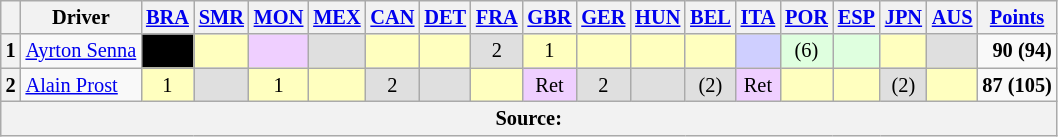<table class="wikitable" style="font-size: 85%; text-align:center;">
<tr>
<th valign="middle"></th>
<th valign="middle">Driver</th>
<th><a href='#'>BRA</a><br></th>
<th><a href='#'>SMR</a><br></th>
<th><a href='#'>MON</a><br></th>
<th><a href='#'>MEX</a><br></th>
<th><a href='#'>CAN</a><br></th>
<th><a href='#'>DET</a><br></th>
<th><a href='#'>FRA</a><br></th>
<th><a href='#'>GBR</a><br></th>
<th><a href='#'>GER</a><br></th>
<th><a href='#'>HUN</a><br></th>
<th><a href='#'>BEL</a><br></th>
<th><a href='#'>ITA</a><br></th>
<th><a href='#'>POR</a><br></th>
<th><a href='#'>ESP</a><br></th>
<th><a href='#'>JPN</a><br></th>
<th><a href='#'>AUS</a><br></th>
<th valign="middle"><a href='#'>Points</a></th>
</tr>
<tr>
<th>1</th>
<td align="left"> <a href='#'>Ayrton Senna</a></td>
<td style="background:#000000; color:white"></td>
<td style="background:#ffffbf;"></td>
<td style="background:#efcfff;"></td>
<td style="background:#dfdfdf;"></td>
<td style="background:#ffffbf;"></td>
<td style="background:#ffffbf;"></td>
<td style="background:#dfdfdf;">2</td>
<td style="background:#ffffbf;">1</td>
<td style="background:#ffffbf;"></td>
<td style="background:#ffffbf;"></td>
<td style="background:#ffffbf;"></td>
<td style="background:#cfcfff;"></td>
<td style="background:#dfffdf;">(6)</td>
<td style="background:#dfffdf;"></td>
<td style="background:#ffffbf;"></td>
<td style="background:#dfdfdf;"></td>
<td align="right"><strong>90 (94)</strong></td>
</tr>
<tr>
<th>2</th>
<td align="left"> <a href='#'>Alain Prost</a></td>
<td style="background:#ffffbf;">1</td>
<td style="background:#dfdfdf;"></td>
<td style="background:#ffffbf;">1</td>
<td style="background:#ffffbf;"></td>
<td style="background:#dfdfdf;">2</td>
<td style="background:#dfdfdf;"></td>
<td style="background:#ffffbf;"></td>
<td style="background:#efcfff;">Ret</td>
<td style="background:#dfdfdf;">2</td>
<td style="background:#dfdfdf;"></td>
<td style="background:#dfdfdf;">(2)</td>
<td style="background:#efcfff;">Ret</td>
<td style="background:#ffffbf;"></td>
<td style="background:#ffffbf;"></td>
<td style="background:#dfdfdf;">(2)</td>
<td style="background:#ffffbf;"></td>
<td align="right"><strong>87 (105)</strong></td>
</tr>
<tr>
<th colspan=19>Source:</th>
</tr>
</table>
